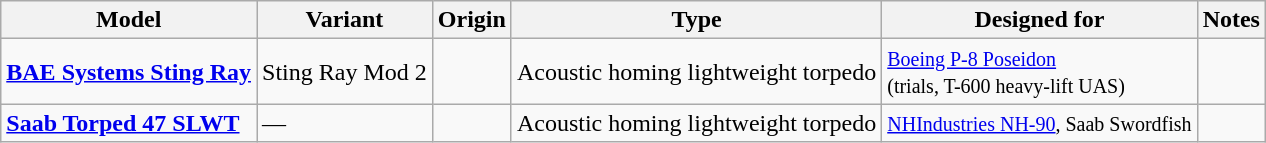<table class="wikitable sortable">
<tr>
<th>Model</th>
<th>Variant</th>
<th>Origin</th>
<th>Type</th>
<th>Designed for</th>
<th>Notes</th>
</tr>
<tr>
<td><a href='#'><strong>BAE Systems Sting Ray</strong></a></td>
<td>Sting Ray Mod 2</td>
<td><small></small></td>
<td>Acoustic homing lightweight torpedo</td>
<td><small><a href='#'>Boeing P-8 Poseidon</a> <br>(trials, T-600 heavy-lift UAS)</small></td>
<td></td>
</tr>
<tr>
<td><a href='#'><strong>Saab Torped 47 SLWT</strong></a></td>
<td>—</td>
<td><small></small></td>
<td>Acoustic homing lightweight torpedo</td>
<td><a href='#'><small>NHIndustries NH-90</small></a><small>, Saab Swordfish</small></td>
<td></td>
</tr>
</table>
